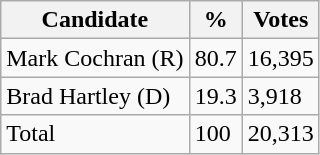<table class="wikitable">
<tr>
<th>Candidate</th>
<th>%</th>
<th>Votes</th>
</tr>
<tr>
<td>Mark Cochran (R)</td>
<td>80.7</td>
<td>16,395</td>
</tr>
<tr>
<td>Brad Hartley (D)</td>
<td>19.3</td>
<td>3,918</td>
</tr>
<tr>
<td>Total</td>
<td>100</td>
<td>20,313</td>
</tr>
</table>
